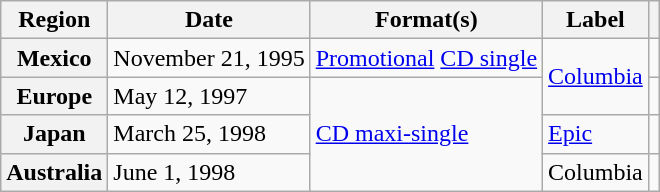<table class="wikitable plainrowheaders" border="1">
<tr>
<th scope="col">Region</th>
<th scope="col">Date</th>
<th scope="col">Format(s)</th>
<th scope="col">Label</th>
<th scope="col"></th>
</tr>
<tr>
<th scope="row">Mexico</th>
<td>November 21, 1995</td>
<td><a href='#'>Promotional</a> <a href='#'>CD single</a></td>
<td rowspan="2"><a href='#'>Columbia</a></td>
<td style="text-align:center;"></td>
</tr>
<tr>
<th scope="row">Europe</th>
<td>May 12, 1997</td>
<td rowspan="3"><a href='#'>CD maxi-single</a></td>
<td style="text-align:center;"></td>
</tr>
<tr>
<th scope="row">Japan</th>
<td>March 25, 1998</td>
<td><a href='#'>Epic</a></td>
<td style="text-align:center;"></td>
</tr>
<tr>
<th scope="row">Australia</th>
<td>June 1, 1998</td>
<td>Columbia</td>
<td style="text-align:center;"></td>
</tr>
</table>
